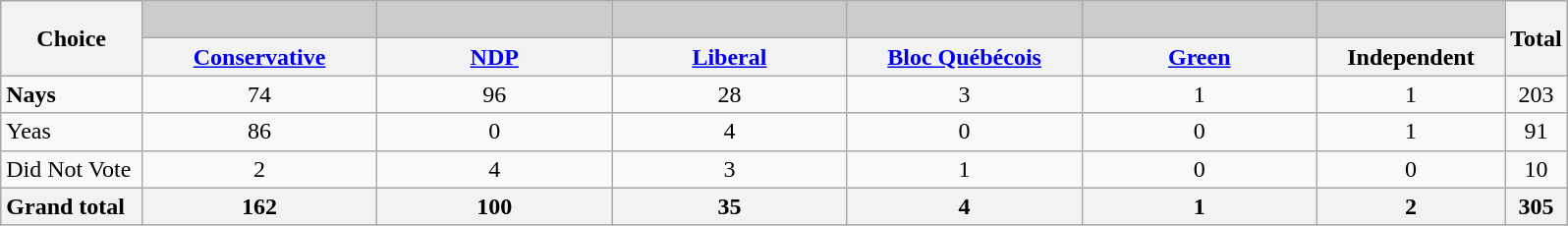<table class="wikitable" style="text-align:center;">
<tr bgcolor=#CCCCCC>
<th rowspan=2>Choice</th>
<td width=15% > </td>
<td width=15% > </td>
<td width=15% > </td>
<td width=15% > </td>
<td width=15% > </td>
<td width=12% > </td>
<th rowspan=2>Total</th>
</tr>
<tr>
<th><a href='#'>Conservative</a></th>
<th><a href='#'>NDP</a></th>
<th><a href='#'>Liberal</a></th>
<th><a href='#'>Bloc Québécois</a></th>
<th><a href='#'>Green</a></th>
<th>Independent</th>
</tr>
<tr>
<td style="text-align: left"> <strong>Nays</strong></td>
<td>74</td>
<td>96</td>
<td>28</td>
<td>3</td>
<td>1</td>
<td>1</td>
<td>203</td>
</tr>
<tr>
<td style="text-align: left;">Yeas</td>
<td>86</td>
<td>0</td>
<td>4</td>
<td>0</td>
<td>0</td>
<td>1</td>
<td>91</td>
</tr>
<tr>
<td style="text-align: left;">Did Not Vote</td>
<td>2</td>
<td>4</td>
<td>3</td>
<td>1</td>
<td>0</td>
<td>0</td>
<td>10</td>
</tr>
<tr bgcolor=#CCCCCC>
<th rowspan=2 style="text-align: right;">Grand total  </th>
<th>162</th>
<th>100</th>
<th>35</th>
<th>4</th>
<th>1</th>
<th>2</th>
<th>305</th>
</tr>
</table>
